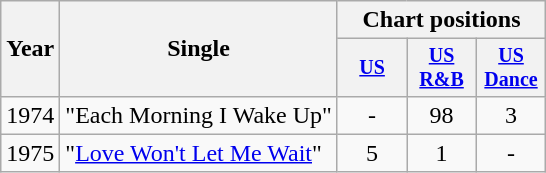<table class="wikitable" style="text-align:center;">
<tr>
<th rowspan="2">Year</th>
<th rowspan="2">Single</th>
<th colspan="3">Chart positions</th>
</tr>
<tr style="font-size:smaller;">
<th width="40"><a href='#'>US</a></th>
<th width="40"><a href='#'>US<br>R&B</a></th>
<th width="40"><a href='#'>US<br>Dance</a></th>
</tr>
<tr>
<td rowspan="1">1974</td>
<td align="left">"Each Morning I Wake Up"</td>
<td>-</td>
<td>98</td>
<td>3</td>
</tr>
<tr>
<td rowspan="1">1975</td>
<td align="left">"<a href='#'>Love Won't Let Me Wait</a>"</td>
<td>5</td>
<td>1</td>
<td>-</td>
</tr>
</table>
